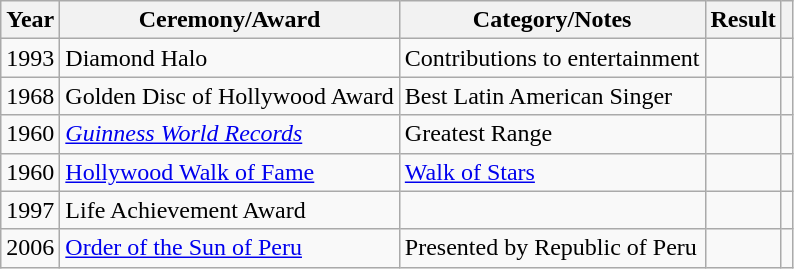<table class="wikitable">
<tr>
<th>Year</th>
<th>Ceremony/Award</th>
<th>Category/Notes</th>
<th>Result</th>
<th></th>
</tr>
<tr>
<td>1993</td>
<td>Diamond Halo</td>
<td>Contributions to entertainment</td>
<td></td>
<td align="center"></td>
</tr>
<tr>
<td>1968</td>
<td>Golden Disc of Hollywood Award</td>
<td>Best Latin American Singer</td>
<td></td>
<td align="center"></td>
</tr>
<tr>
<td>1960</td>
<td><em><a href='#'>Guinness World Records</a></em></td>
<td>Greatest Range</td>
<td></td>
<td align="center"></td>
</tr>
<tr>
<td>1960</td>
<td><a href='#'>Hollywood Walk of Fame</a></td>
<td><a href='#'>Walk of Stars</a></td>
<td></td>
<td align="center"></td>
</tr>
<tr>
<td>1997</td>
<td>Life Achievement Award</td>
<td></td>
<td></td>
<td align="center"></td>
</tr>
<tr>
<td>2006</td>
<td><a href='#'>Order of the Sun of Peru</a></td>
<td>Presented by Republic of Peru</td>
<td></td>
<td align="center"></td>
</tr>
</table>
